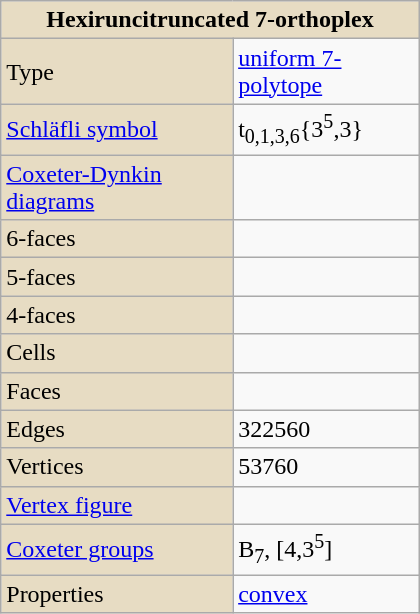<table class="wikitable" align="right" style="margin-left:10px" width="280">
<tr>
<th style="background:#e7dcc3;" colspan="2">Hexiruncitruncated 7-orthoplex</th>
</tr>
<tr>
<td style="background:#e7dcc3;">Type</td>
<td><a href='#'>uniform 7-polytope</a></td>
</tr>
<tr>
<td style="background:#e7dcc3;"><a href='#'>Schläfli symbol</a></td>
<td>t<sub>0,1,3,6</sub>{3<sup>5</sup>,3}</td>
</tr>
<tr>
<td style="background:#e7dcc3;"><a href='#'>Coxeter-Dynkin diagrams</a></td>
<td></td>
</tr>
<tr>
<td style="background:#e7dcc3;">6-faces</td>
<td></td>
</tr>
<tr>
<td style="background:#e7dcc3;">5-faces</td>
<td></td>
</tr>
<tr>
<td style="background:#e7dcc3;">4-faces</td>
<td></td>
</tr>
<tr>
<td style="background:#e7dcc3;">Cells</td>
<td></td>
</tr>
<tr>
<td style="background:#e7dcc3;">Faces</td>
<td></td>
</tr>
<tr>
<td style="background:#e7dcc3;">Edges</td>
<td>322560</td>
</tr>
<tr>
<td style="background:#e7dcc3;">Vertices</td>
<td>53760</td>
</tr>
<tr>
<td style="background:#e7dcc3;"><a href='#'>Vertex figure</a></td>
<td></td>
</tr>
<tr>
<td style="background:#e7dcc3;"><a href='#'>Coxeter groups</a></td>
<td>B<sub>7</sub>, [4,3<sup>5</sup>]</td>
</tr>
<tr>
<td style="background:#e7dcc3;">Properties</td>
<td><a href='#'>convex</a></td>
</tr>
</table>
